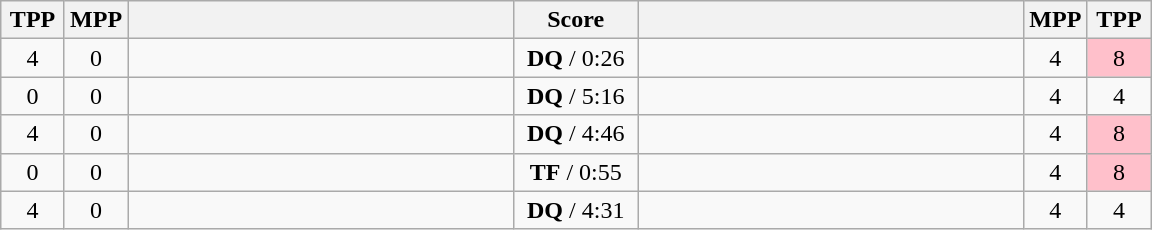<table class="wikitable" style="text-align: center;" |>
<tr>
<th width="35">TPP</th>
<th width="35">MPP</th>
<th width="250"></th>
<th width="75">Score</th>
<th width="250"></th>
<th width="35">MPP</th>
<th width="35">TPP</th>
</tr>
<tr>
<td>4</td>
<td>0</td>
<td style="text-align:left;"><strong></strong></td>
<td><strong>DQ</strong> / 0:26</td>
<td style="text-align:left;"></td>
<td>4</td>
<td bgcolor=pink>8</td>
</tr>
<tr>
<td>0</td>
<td>0</td>
<td style="text-align:left;"><strong></strong></td>
<td><strong>DQ</strong> / 5:16</td>
<td style="text-align:left;"></td>
<td>4</td>
<td>4</td>
</tr>
<tr>
<td>4</td>
<td>0</td>
<td style="text-align:left;"><strong></strong></td>
<td><strong>DQ</strong> / 4:46</td>
<td style="text-align:left;"></td>
<td>4</td>
<td bgcolor=pink>8</td>
</tr>
<tr>
<td>0</td>
<td>0</td>
<td style="text-align:left;"><strong></strong></td>
<td><strong>TF</strong> / 0:55</td>
<td style="text-align:left;"></td>
<td>4</td>
<td bgcolor=pink>8</td>
</tr>
<tr>
<td>4</td>
<td>0</td>
<td style="text-align:left;"><strong></strong></td>
<td><strong>DQ</strong> / 4:31</td>
<td style="text-align:left;"></td>
<td>4</td>
<td>4</td>
</tr>
</table>
